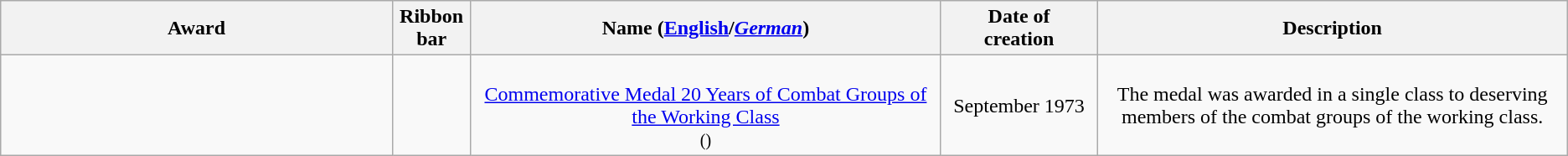<table class="wikitable sortable" style="text-align:center">
<tr>
<th style="width:25%">Award</th>
<th style="width:5%">Ribbon<br>bar</th>
<th style="width:30%">Name (<a href='#'>English</a>/<em><a href='#'>German</a></em>)</th>
<th style="width:10%">Date of<br>creation</th>
<th style="width:30%">Description</th>
</tr>
<tr>
<td></td>
<td><br></td>
<td><br><a href='#'>Commemorative Medal 20 Years of Combat Groups of the Working Class</a><br><small>()</small></td>
<td>September 1973</td>
<td>The medal was awarded in a single class to deserving members of the combat groups of the working class.</td>
</tr>
</table>
